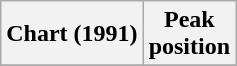<table class="wikitable plainrowheaders">
<tr>
<th scope="col">Chart (1991)</th>
<th scope="col">Peak<br>position</th>
</tr>
<tr>
</tr>
</table>
